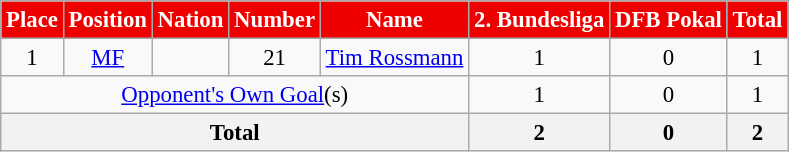<table class="wikitable" style="font-size: 95%; text-align: center">
<tr>
<th style="background:#EF0000; color:white; text-align:center;"!width=80>Place</th>
<th style="background:#EF0000; color:white; text-align:center;"!width=80>Position</th>
<th style="background:#EF0000; color:white; text-align:center;"!width=80>Nation</th>
<th style="background:#EF0000; color:white; text-align:center;"!width=80>Number</th>
<th style="background:#EF0000; color:white; text-align:center;"!width=150>Name</th>
<th style="background:#EF0000; color:white; text-align:center;"!width=150>2. Bundesliga</th>
<th style="background:#EF0000; color:white; text-align:center;"!width=150>DFB Pokal</th>
<th style="background:#EF0000; color:white; text-align:center;"!width=80>Total</th>
</tr>
<tr>
<td rowspan=1>1</td>
<td><a href='#'>MF</a></td>
<td></td>
<td>21</td>
<td><a href='#'>Tim Rossmann</a></td>
<td>1</td>
<td>0</td>
<td>1</td>
</tr>
<tr>
<td colspan=5><a href='#'>Opponent's Own Goal</a>(s)</td>
<td>1</td>
<td>0</td>
<td>1</td>
</tr>
<tr>
<th colspan=5>Total</th>
<th>2</th>
<th>0</th>
<th>2</th>
</tr>
</table>
